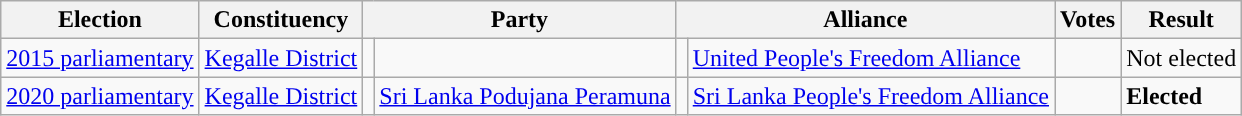<table class="wikitable" style="text-align:left;">
<tr>
<th scope=col>Election</th>
<th scope=col>Constituency</th>
<th scope=col colspan="2">Party</th>
<th scope=col colspan="2">Alliance</th>
<th scope=col>Votes</th>
<th scope=col>Result</th>
</tr>
<tr>
<td><a href='#'>2015 parliamentary</a></td>
<td><a href='#'>Kegalle District</a></td>
<td></td>
<td></td>
<td style="background:"></td>
<td><a href='#'>United People's Freedom Alliance</a></td>
<td align=right></td>
<td>Not elected</td>
</tr>
<tr>
<td><a href='#'>2020 parliamentary</a></td>
<td><a href='#'>Kegalle District</a></td>
<td style="background:"></td>
<td><a href='#'>Sri Lanka Podujana Peramuna</a></td>
<td style="background:"></td>
<td><a href='#'>Sri Lanka People's Freedom Alliance</a></td>
<td align=right></td>
<td><strong>Elected</strong></td>
</tr>
</table>
